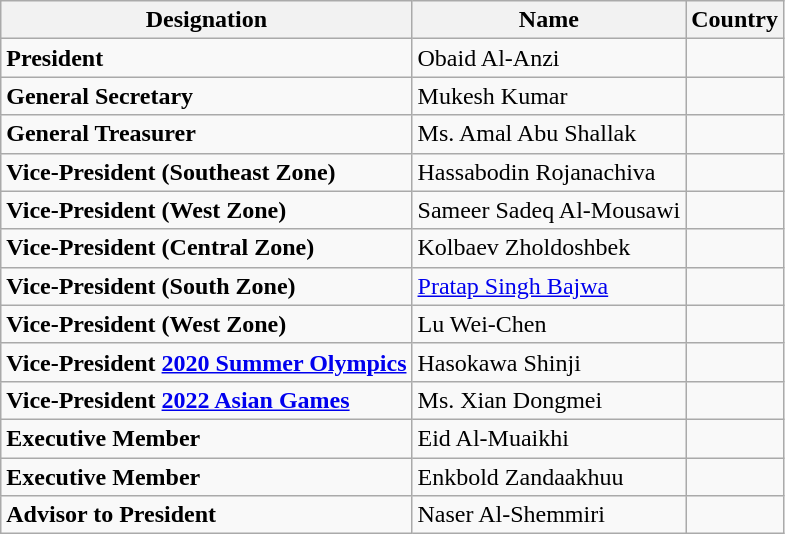<table class="wikitable sortable">
<tr>
<th>Designation</th>
<th>Name</th>
<th>Country</th>
</tr>
<tr>
<td><strong>President</strong></td>
<td>Obaid Al-Anzi</td>
<td></td>
</tr>
<tr>
<td><strong>General Secretary</strong></td>
<td>Mukesh Kumar</td>
<td></td>
</tr>
<tr>
<td><strong>General Treasurer</strong></td>
<td>Ms. Amal Abu Shallak</td>
<td></td>
</tr>
<tr>
<td><strong>Vice-President (Southeast Zone)</strong></td>
<td>Hassabodin Rojanachiva</td>
<td></td>
</tr>
<tr>
<td><strong>Vice-President (West Zone)</strong></td>
<td>Sameer Sadeq Al-Mousawi</td>
<td></td>
</tr>
<tr>
<td><strong>Vice-President (Central Zone)</strong></td>
<td>Kolbaev Zholdoshbek</td>
<td></td>
</tr>
<tr>
<td><strong>Vice-President (South Zone)</strong></td>
<td><a href='#'>Pratap Singh Bajwa</a></td>
<td></td>
</tr>
<tr>
<td><strong>Vice-President (West Zone)</strong></td>
<td>Lu Wei-Chen</td>
<td></td>
</tr>
<tr>
<td><strong>Vice-President <a href='#'>2020 Summer Olympics</a></strong></td>
<td>Hasokawa Shinji</td>
<td></td>
</tr>
<tr>
<td><strong>Vice-President <a href='#'>2022 Asian Games</a></strong></td>
<td>Ms. Xian Dongmei</td>
<td></td>
</tr>
<tr>
<td><strong>Executive Member</strong></td>
<td>Eid Al-Muaikhi</td>
<td></td>
</tr>
<tr>
<td><strong>Executive Member</strong></td>
<td>Enkbold Zandaakhuu</td>
<td></td>
</tr>
<tr>
<td><strong>Advisor to President</strong></td>
<td>Naser Al-Shemmiri</td>
<td></td>
</tr>
</table>
